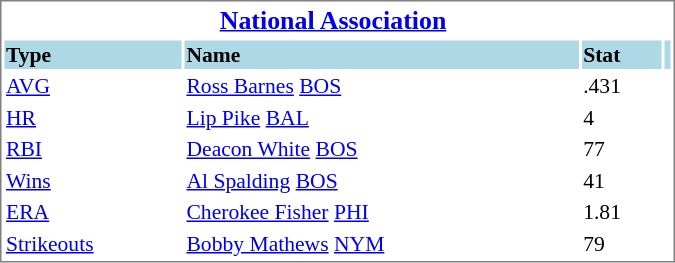<table cellpadding="1"  style="width:450px; font-size:90%; border:1px solid gray;">
<tr style="text-align:center; font-size:larger;">
<td colspan=3><strong><a href='#'>National Association</a></strong></td>
</tr>
<tr style="background:lightblue;">
<td><strong>Type</strong></td>
<td><strong>Name</strong></td>
<td><strong>Stat</strong></td>
<td></td>
</tr>
<tr>
<td><a href='#'>AVG</a></td>
<td><a href='#'>Ross Barnes</a> <a href='#'>BOS</a></td>
<td>.431</td>
<td></td>
</tr>
<tr>
<td><a href='#'>HR</a></td>
<td><a href='#'>Lip Pike</a> <a href='#'>BAL</a></td>
<td>4</td>
<td></td>
</tr>
<tr>
<td><a href='#'>RBI</a></td>
<td><a href='#'>Deacon White</a> <a href='#'>BOS</a></td>
<td>77</td>
<td></td>
</tr>
<tr>
<td><a href='#'>Wins</a></td>
<td><a href='#'>Al Spalding</a> <a href='#'>BOS</a></td>
<td>41</td>
<td></td>
</tr>
<tr>
<td><a href='#'>ERA</a></td>
<td><a href='#'>Cherokee Fisher</a> <a href='#'>PHI</a></td>
<td>1.81</td>
<td></td>
</tr>
<tr>
<td><a href='#'>Strikeouts</a></td>
<td><a href='#'>Bobby Mathews</a> <a href='#'>NYM</a></td>
<td>79</td>
<td></td>
</tr>
</table>
